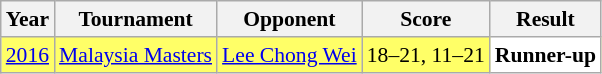<table class="sortable wikitable" style="font-size: 90%;">
<tr>
<th>Year</th>
<th>Tournament</th>
<th>Opponent</th>
<th>Score</th>
<th>Result</th>
</tr>
<tr style="background:#FFFF67">
<td align="center"><a href='#'>2016</a></td>
<td align="left"><a href='#'>Malaysia Masters</a></td>
<td align="left"> <a href='#'>Lee Chong Wei</a></td>
<td align="left">18–21, 11–21</td>
<td style="text-align:left; background:white"> <strong>Runner-up</strong></td>
</tr>
</table>
